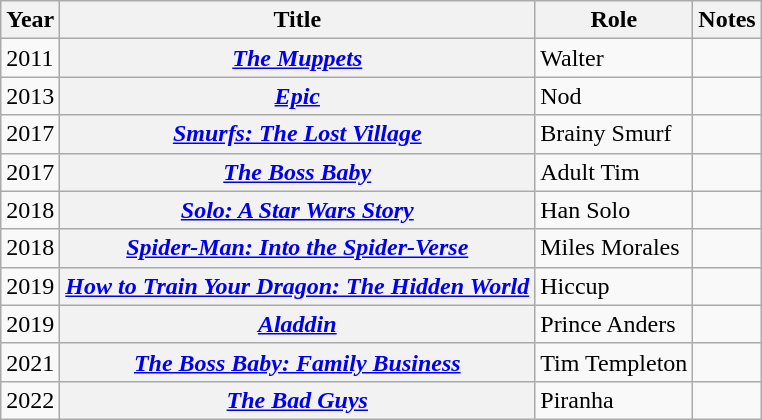<table class="wikitable sortable plainrowheaders">
<tr>
<th scope="col">Year</th>
<th scope="col">Title</th>
<th scope="col">Role</th>
<th scope="col" class="unsortable">Notes</th>
</tr>
<tr>
<td>2011</td>
<th scope="row"><em><a href='#'>The Muppets</a></em></th>
<td>Walter</td>
<td></td>
</tr>
<tr>
<td>2013</td>
<th scope="row"><em><a href='#'>Epic</a></em></th>
<td>Nod</td>
<td></td>
</tr>
<tr>
<td>2017</td>
<th scope="row"><em><a href='#'>Smurfs: The Lost Village</a></em></th>
<td>Brainy Smurf</td>
<td></td>
</tr>
<tr>
<td>2017</td>
<th scope="row"><em><a href='#'>The Boss Baby</a></em></th>
<td>Adult Tim</td>
<td></td>
</tr>
<tr>
<td>2018</td>
<th scope="row"><em><a href='#'>Solo: A Star Wars Story</a></em></th>
<td>Han Solo</td>
<td></td>
</tr>
<tr>
<td>2018</td>
<th scope="row"><em><a href='#'>Spider-Man: Into the Spider-Verse</a></em></th>
<td>Miles Morales</td>
<td></td>
</tr>
<tr>
<td>2019</td>
<th scope="row"><em><a href='#'>How to Train Your Dragon: The Hidden World</a></em></th>
<td>Hiccup</td>
<td></td>
</tr>
<tr>
<td>2019</td>
<th scope="row"><em><a href='#'>Aladdin</a></em></th>
<td>Prince Anders</td>
<td></td>
</tr>
<tr>
<td>2021</td>
<th scope="row"><em><a href='#'>The Boss Baby: Family Business</a></em></th>
<td>Tim Templeton</td>
<td></td>
</tr>
<tr>
<td>2022</td>
<th scope="row"><em><a href='#'>The Bad Guys</a></em></th>
<td>Piranha</td>
<td></td>
</tr>
</table>
